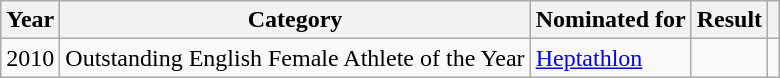<table class="wikitable plainrowheaders">
<tr>
<th scope="col">Year</th>
<th scope="col">Category</th>
<th scope="col">Nominated for</th>
<th scope="col">Result</th>
<th scope="col"></th>
</tr>
<tr>
<td align="center">2010</td>
<td>Outstanding English Female Athlete of the Year</td>
<td><a href='#'>Heptathlon</a></td>
<td></td>
<td></td>
</tr>
</table>
